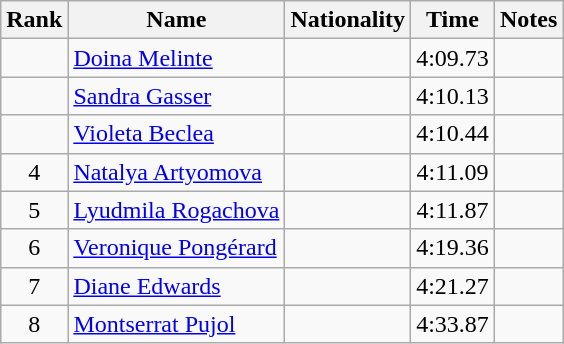<table class="wikitable sortable" style="text-align:center">
<tr>
<th>Rank</th>
<th>Name</th>
<th>Nationality</th>
<th>Time</th>
<th>Notes</th>
</tr>
<tr>
<td></td>
<td align="left"><a href='#'>Doina Melinte</a></td>
<td align=left></td>
<td>4:09.73</td>
<td></td>
</tr>
<tr>
<td></td>
<td align="left"><a href='#'>Sandra Gasser</a></td>
<td align=left></td>
<td>4:10.13</td>
<td></td>
</tr>
<tr>
<td></td>
<td align="left"><a href='#'>Violeta Beclea</a></td>
<td align=left></td>
<td>4:10.44</td>
<td></td>
</tr>
<tr>
<td>4</td>
<td align="left"><a href='#'>Natalya Artyomova</a></td>
<td align=left></td>
<td>4:11.09</td>
<td></td>
</tr>
<tr>
<td>5</td>
<td align="left"><a href='#'>Lyudmila Rogachova</a></td>
<td align=left></td>
<td>4:11.87</td>
<td></td>
</tr>
<tr>
<td>6</td>
<td align="left"><a href='#'>Veronique Pongérard</a></td>
<td align=left></td>
<td>4:19.36</td>
<td></td>
</tr>
<tr>
<td>7</td>
<td align="left"><a href='#'>Diane Edwards</a></td>
<td align=left></td>
<td>4:21.27</td>
<td></td>
</tr>
<tr>
<td>8</td>
<td align="left"><a href='#'>Montserrat Pujol</a></td>
<td align=left></td>
<td>4:33.87</td>
<td></td>
</tr>
</table>
